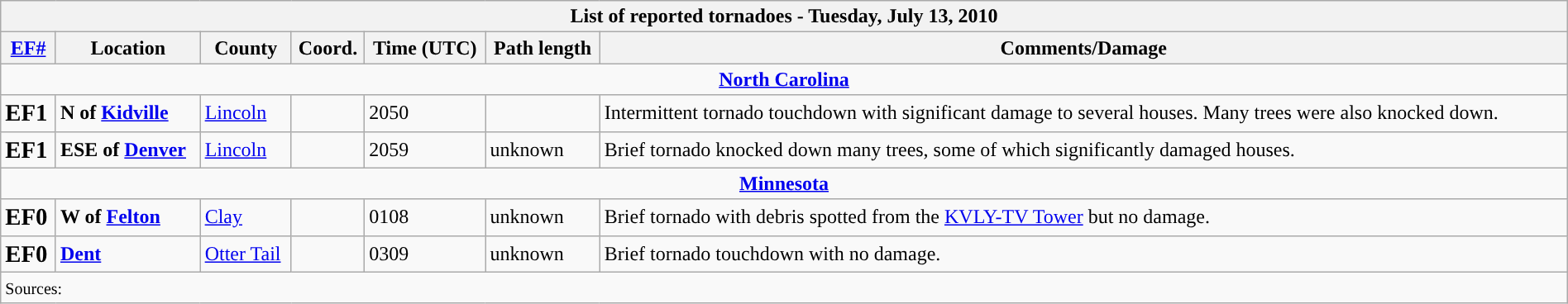<table class="wikitable collapsible" style="width:100%;">
<tr>
<th colspan="7">List of reported tornadoes - Tuesday, July 13, 2010</th>
</tr>
<tr>
<th><a href='#'>EF#</a></th>
<th>Location</th>
<th>County</th>
<th>Coord.</th>
<th>Time (UTC)</th>
<th>Path length</th>
<th>Comments/Damage</th>
</tr>
<tr>
<td colspan="7" style="text-align:center;"><strong><a href='#'>North Carolina</a></strong></td>
</tr>
<tr>
<td><big><strong>EF1</strong></big></td>
<td><strong>N of <a href='#'>Kidville</a></strong></td>
<td><a href='#'>Lincoln</a></td>
<td></td>
<td>2050</td>
<td></td>
<td>Intermittent tornado touchdown with significant damage to several houses. Many trees were also knocked down.</td>
</tr>
<tr>
<td><big><strong>EF1</strong></big></td>
<td><strong>ESE of <a href='#'>Denver</a></strong></td>
<td><a href='#'>Lincoln</a></td>
<td></td>
<td>2059</td>
<td>unknown</td>
<td>Brief tornado knocked down many trees, some of which significantly damaged houses.</td>
</tr>
<tr>
<td colspan="7" style="text-align:center;"><strong><a href='#'>Minnesota</a></strong></td>
</tr>
<tr>
<td><big><strong>EF0</strong></big></td>
<td><strong>W of <a href='#'>Felton</a></strong></td>
<td><a href='#'>Clay</a></td>
<td></td>
<td>0108</td>
<td>unknown</td>
<td>Brief tornado with debris spotted from the <a href='#'>KVLY-TV Tower</a> but no damage.</td>
</tr>
<tr>
<td><big><strong>EF0</strong></big></td>
<td><strong><a href='#'>Dent</a></strong></td>
<td><a href='#'>Otter Tail</a></td>
<td></td>
<td>0309</td>
<td>unknown</td>
<td>Brief tornado touchdown with no damage.</td>
</tr>
<tr>
<td colspan="7"><small>Sources: </small></td>
</tr>
</table>
